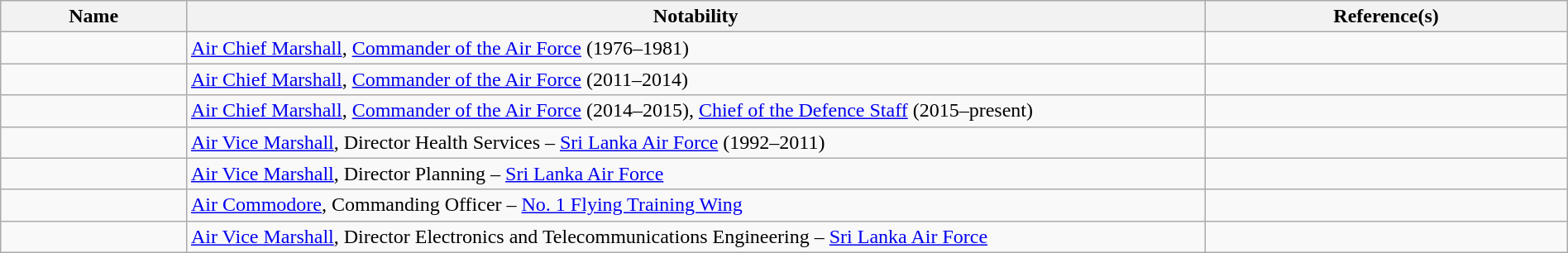<table class="wikitable sortable" style="width:100%">
<tr>
<th style="width:*;">Name</th>
<th style="width:65%;" class="unsortable">Notability</th>
<th style="width:*;" class="unsortable">Reference(s)</th>
</tr>
<tr>
<td></td>
<td><a href='#'>Air Chief Marshall</a>, <a href='#'>Commander of the Air Force</a> (1976–1981)</td>
<td style="text-align:center;"></td>
</tr>
<tr>
<td></td>
<td><a href='#'>Air Chief Marshall</a>, <a href='#'>Commander of the Air Force</a> (2011–2014)</td>
<td style="text-align:center;"></td>
</tr>
<tr>
<td></td>
<td><a href='#'>Air Chief Marshall</a>, <a href='#'>Commander of the Air Force</a> (2014–2015), <a href='#'>Chief of the Defence Staff</a> (2015–present)</td>
<td style="text-align:center;"></td>
</tr>
<tr>
<td></td>
<td><a href='#'>Air Vice Marshall</a>, Director Health Services – <a href='#'>Sri Lanka Air Force</a> (1992–2011)</td>
<td style="text-align:center;"></td>
</tr>
<tr>
<td></td>
<td><a href='#'>Air Vice Marshall</a>, Director Planning – <a href='#'>Sri Lanka Air Force</a></td>
<td style="text-align:center;"></td>
</tr>
<tr>
<td> </td>
<td><a href='#'>Air Commodore</a>, Commanding Officer – <a href='#'>No. 1 Flying Training Wing</a></td>
<td style="text-align:center;"></td>
</tr>
<tr>
<td></td>
<td><a href='#'>Air Vice Marshall</a>, Director Electronics and Telecommunications Engineering – <a href='#'>Sri Lanka Air Force</a></td>
<td style="text-align:center;"></td>
</tr>
</table>
